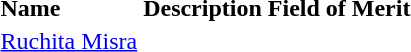<table>
<tr>
<td><strong>Name</strong></td>
<td><strong>Description</strong></td>
<td><strong>Field of Merit</strong></td>
</tr>
<tr>
<td><a href='#'>Ruchita Misra</a></td>
<td></td>
<td></td>
</tr>
<tr>
</tr>
</table>
